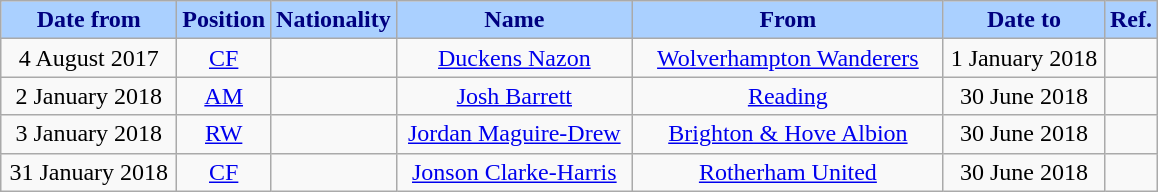<table class="wikitable" style="text-align:center">
<tr>
<th style="background:#AAD0FF;color:#000080;width:110px">Date from</th>
<th style="background:#AAD0FF;color:#000080;width:50px">Position</th>
<th style="background:#AAD0FF;color:#000080;width:50px">Nationality</th>
<th style="background:#AAD0FF;color:#000080;width:150px">Name</th>
<th style="background:#AAD0FF;color:#000080;width:200px">From</th>
<th style="background:#AAD0FF;color:#000080;width:100px">Date to</th>
<th style="background:#AAD0FF;color:#000080;width:25px">Ref.</th>
</tr>
<tr>
<td>4 August 2017</td>
<td><a href='#'>CF</a></td>
<td></td>
<td><a href='#'>Duckens Nazon</a></td>
<td> <a href='#'>Wolverhampton Wanderers</a></td>
<td>1 January 2018</td>
<td></td>
</tr>
<tr>
<td>2 January 2018</td>
<td><a href='#'>AM</a></td>
<td></td>
<td><a href='#'>Josh Barrett</a></td>
<td> <a href='#'>Reading</a></td>
<td>30 June 2018</td>
<td></td>
</tr>
<tr>
<td>3 January 2018</td>
<td><a href='#'>RW</a></td>
<td></td>
<td><a href='#'>Jordan Maguire-Drew</a></td>
<td> <a href='#'>Brighton & Hove Albion</a></td>
<td>30 June 2018</td>
<td></td>
</tr>
<tr>
<td>31 January 2018</td>
<td><a href='#'>CF</a></td>
<td></td>
<td><a href='#'>Jonson Clarke-Harris</a></td>
<td> <a href='#'>Rotherham United</a></td>
<td>30 June 2018</td>
<td></td>
</tr>
</table>
